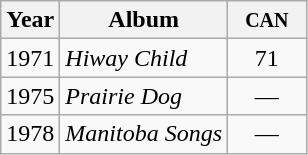<table class="wikitable">
<tr>
<th>Year</th>
<th>Album</th>
<th width="45"><small>CAN</small></th>
</tr>
<tr>
<td>1971</td>
<td><em>Hiway Child</em></td>
<td align="center">71</td>
</tr>
<tr>
<td>1975</td>
<td><em>Prairie Dog</em></td>
<td align="center">—</td>
</tr>
<tr>
<td>1978</td>
<td><em>Manitoba Songs</em></td>
<td align="center">—</td>
</tr>
</table>
